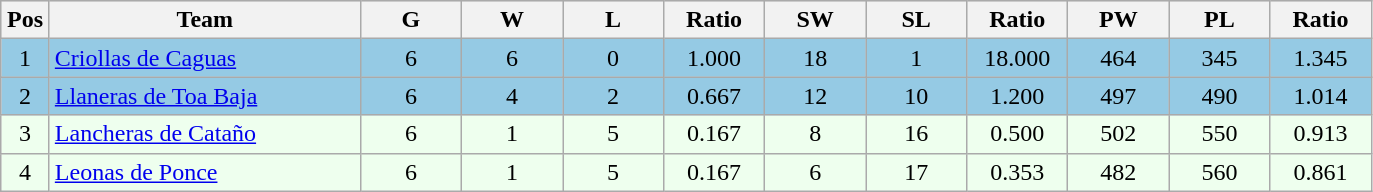<table class=wikitable style="text-align:center">
<tr bgcolor="#DCDCDC">
<th width="25">Pos</th>
<th width="200">Team</th>
<th width="60">G</th>
<th width="60">W</th>
<th width="60">L</th>
<th width="60">Ratio</th>
<th width="60">SW</th>
<th width="60">SL</th>
<th width="60">Ratio</th>
<th width="60">PW</th>
<th width="60">PL</th>
<th width="60">Ratio</th>
</tr>
<tr bgcolor=#95CAE4>
<td>1</td>
<td align=left><a href='#'>Criollas de Caguas</a></td>
<td>6</td>
<td>6</td>
<td>0</td>
<td>1.000</td>
<td>18</td>
<td>1</td>
<td>18.000</td>
<td>464</td>
<td>345</td>
<td>1.345</td>
</tr>
<tr bgcolor=#95CAE4>
<td>2</td>
<td align=left><a href='#'>Llaneras de Toa Baja</a></td>
<td>6</td>
<td>4</td>
<td>2</td>
<td>0.667</td>
<td>12</td>
<td>10</td>
<td>1.200</td>
<td>497</td>
<td>490</td>
<td>1.014</td>
</tr>
<tr bgcolor=#eeffee>
<td>3</td>
<td align=left><a href='#'>Lancheras de Cataño</a></td>
<td>6</td>
<td>1</td>
<td>5</td>
<td>0.167</td>
<td>8</td>
<td>16</td>
<td>0.500</td>
<td>502</td>
<td>550</td>
<td>0.913</td>
</tr>
<tr bgcolor=#eeffee>
<td>4</td>
<td align=left><a href='#'>Leonas de Ponce</a></td>
<td>6</td>
<td>1</td>
<td>5</td>
<td>0.167</td>
<td>6</td>
<td>17</td>
<td>0.353</td>
<td>482</td>
<td>560</td>
<td>0.861</td>
</tr>
</table>
